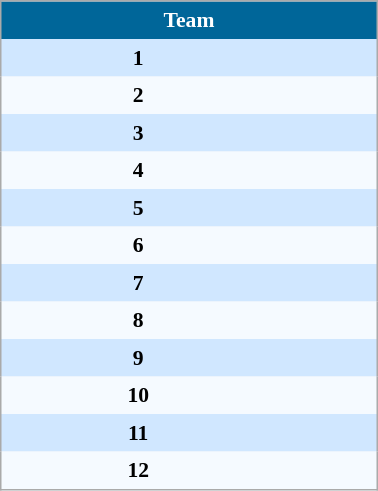<table align=center cellpadding="4" cellspacing="0" style="background: #f9f9f9; border: 1px #aaa solid; border-collapse: collapse; font-size: 90%;" width=20%>
<tr align=center bgcolor=#006699 style="color:white;">
<th width=100% colspan=2>Team</th>
</tr>
<tr align=center bgcolor=#D0E7FF>
<td><strong>1</strong> </td>
<td align=left></td>
</tr>
<tr align=center bgcolor=#F5FAFF>
<td><strong>2</strong> </td>
<td align=left></td>
</tr>
<tr align=center bgcolor=#D0E7FF>
<td><strong>3</strong> </td>
<td align=left></td>
</tr>
<tr align=center bgcolor=#F5FAFF>
<td><strong>4</strong> </td>
<td align=left></td>
</tr>
<tr align=center bgcolor=#D0E7FF>
<td><strong>5</strong> </td>
<td align=left></td>
</tr>
<tr align=center bgcolor=#F5FAFF>
<td><strong>6</strong> </td>
<td align=left></td>
</tr>
<tr align=center bgcolor=#D0E7FF>
<td><strong>7</strong> </td>
<td align=left></td>
</tr>
<tr align=center bgcolor=#F5FAFF>
<td><strong>8</strong> </td>
<td align=left></td>
</tr>
<tr align=center bgcolor=#D0E7FF>
<td><strong>9</strong> </td>
<td align=left></td>
</tr>
<tr align=center bgcolor=#F5FAFF>
<td><strong>10</strong> </td>
<td align=left></td>
</tr>
<tr align=center bgcolor=#D0E7FF>
<td><strong>11</strong> </td>
<td align=left></td>
</tr>
<tr align=center bgcolor=#F5FAFF>
<td><strong>12</strong> </td>
<td align=left></td>
</tr>
</table>
